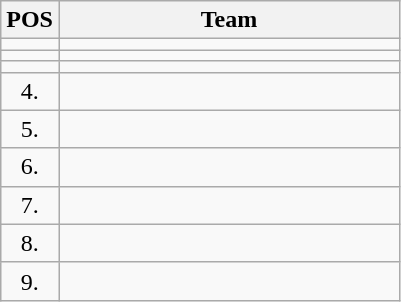<table class=wikitable style="text-align:center">
<tr>
<th width=20>POS</th>
<th width=220>Team</th>
</tr>
<tr>
<td align=center></td>
<td align=left></td>
</tr>
<tr>
<td align=center></td>
<td align=left></td>
</tr>
<tr>
<td align=center></td>
<td align=left></td>
</tr>
<tr>
<td align=center>4.</td>
<td align=left></td>
</tr>
<tr>
<td align=center>5.</td>
<td align=left></td>
</tr>
<tr>
<td align=center>6.</td>
<td align=left></td>
</tr>
<tr>
<td align=center>7.</td>
<td align=left></td>
</tr>
<tr>
<td align=center>8.</td>
<td align=left></td>
</tr>
<tr>
<td align=center>9.</td>
<td align=left></td>
</tr>
</table>
